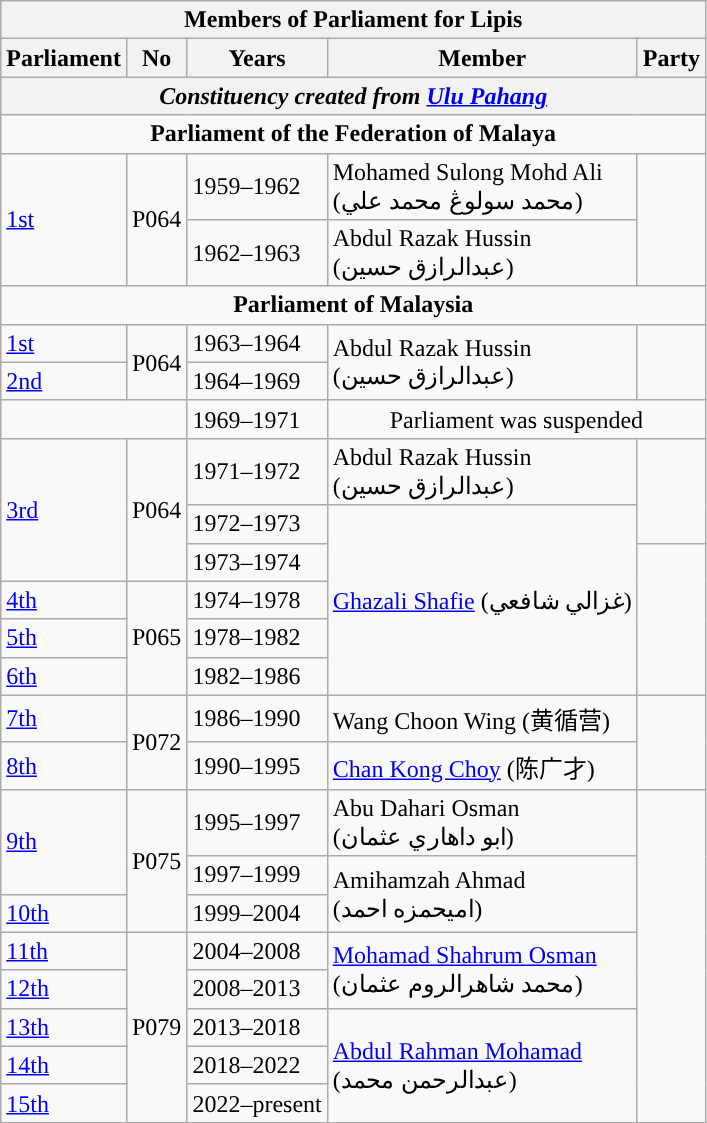<table class=wikitable>
<tr>
<th colspan="5">Members of Parliament for Lipis</th>
</tr>
<tr>
<th>Parliament</th>
<th>No</th>
<th>Years</th>
<th>Member</th>
<th>Party</th>
</tr>
<tr>
<th colspan="5" align="center"><em>Constituency created from <a href='#'>Ulu Pahang</a></em></th>
</tr>
<tr>
<td colspan="5" align="center"><strong>Parliament of the Federation of Malaya</strong></td>
</tr>
<tr>
<td rowspan=2><a href='#'>1st</a></td>
<td rowspan="2">P064</td>
<td>1959–1962</td>
<td>Mohamed Sulong Mohd Ali <br> (محمد سولوڠ محمد علي)</td>
<td rowspan=2></td>
</tr>
<tr>
<td>1962–1963</td>
<td>Abdul Razak Hussin  <br>(عبدالرازق حسين)</td>
</tr>
<tr>
<td colspan="5" align="center"><strong>Parliament of Malaysia</strong></td>
</tr>
<tr>
<td><a href='#'>1st</a></td>
<td rowspan="2">P064</td>
<td>1963–1964</td>
<td rowspan=2>Abdul Razak Hussin <br> (عبدالرازق حسين)</td>
<td rowspan=2></td>
</tr>
<tr>
<td><a href='#'>2nd</a></td>
<td>1964–1969</td>
</tr>
<tr>
<td colspan="2"></td>
<td>1969–1971</td>
<td colspan=2 align=center>Parliament was suspended</td>
</tr>
<tr>
<td rowspan=3><a href='#'>3rd</a></td>
<td rowspan="3">P064</td>
<td>1971–1972</td>
<td>Abdul Razak Hussin <br> (عبدالرازق حسين)</td>
<td rowspan=2></td>
</tr>
<tr>
<td>1972–1973</td>
<td rowspan=5><a href='#'>Ghazali Shafie</a> (غزالي شافعي)</td>
</tr>
<tr>
<td>1973–1974</td>
<td rowspan="4"></td>
</tr>
<tr>
<td><a href='#'>4th</a></td>
<td rowspan="3">P065</td>
<td>1974–1978</td>
</tr>
<tr>
<td><a href='#'>5th</a></td>
<td>1978–1982</td>
</tr>
<tr>
<td><a href='#'>6th</a></td>
<td>1982–1986</td>
</tr>
<tr>
<td><a href='#'>7th</a></td>
<td rowspan="2">P072</td>
<td>1986–1990</td>
<td>Wang Choon Wing (黄循营)</td>
<td rowspan="2"></td>
</tr>
<tr>
<td><a href='#'>8th</a></td>
<td>1990–1995</td>
<td><a href='#'>Chan Kong Choy</a> (陈广才)</td>
</tr>
<tr>
<td rowspan=2><a href='#'>9th</a></td>
<td rowspan="3">P075</td>
<td>1995–1997</td>
<td>Abu Dahari Osman  <br>(ابو داهاري عثمان)</td>
<td rowspan="8"></td>
</tr>
<tr>
<td>1997–1999</td>
<td rowspan=2>Amihamzah Ahmad  <br>(اميحمزه احمد)</td>
</tr>
<tr>
<td><a href='#'>10th</a></td>
<td>1999–2004</td>
</tr>
<tr>
<td><a href='#'>11th</a></td>
<td rowspan="5">P079</td>
<td>2004–2008</td>
<td rowspan=2><a href='#'>Mohamad Shahrum Osman</a> <br> (محمد شاهرالروم عثمان)</td>
</tr>
<tr>
<td><a href='#'>12th</a></td>
<td>2008–2013</td>
</tr>
<tr>
<td><a href='#'>13th</a></td>
<td>2013–2018</td>
<td rowspan="3"><a href='#'>Abdul Rahman Mohamad</a> <br> (عبدالرحمن محمد)</td>
</tr>
<tr>
<td><a href='#'>14th</a></td>
<td>2018–2022</td>
</tr>
<tr>
<td><a href='#'>15th</a></td>
<td>2022–present</td>
</tr>
</table>
